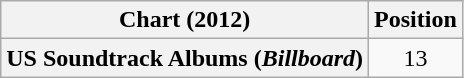<table class="wikitable plainrowheaders" style="text-align:center">
<tr>
<th scope="col">Chart (2012)</th>
<th scope="col">Position</th>
</tr>
<tr>
<th scope="row">US Soundtrack Albums (<em>Billboard</em>)</th>
<td>13</td>
</tr>
</table>
